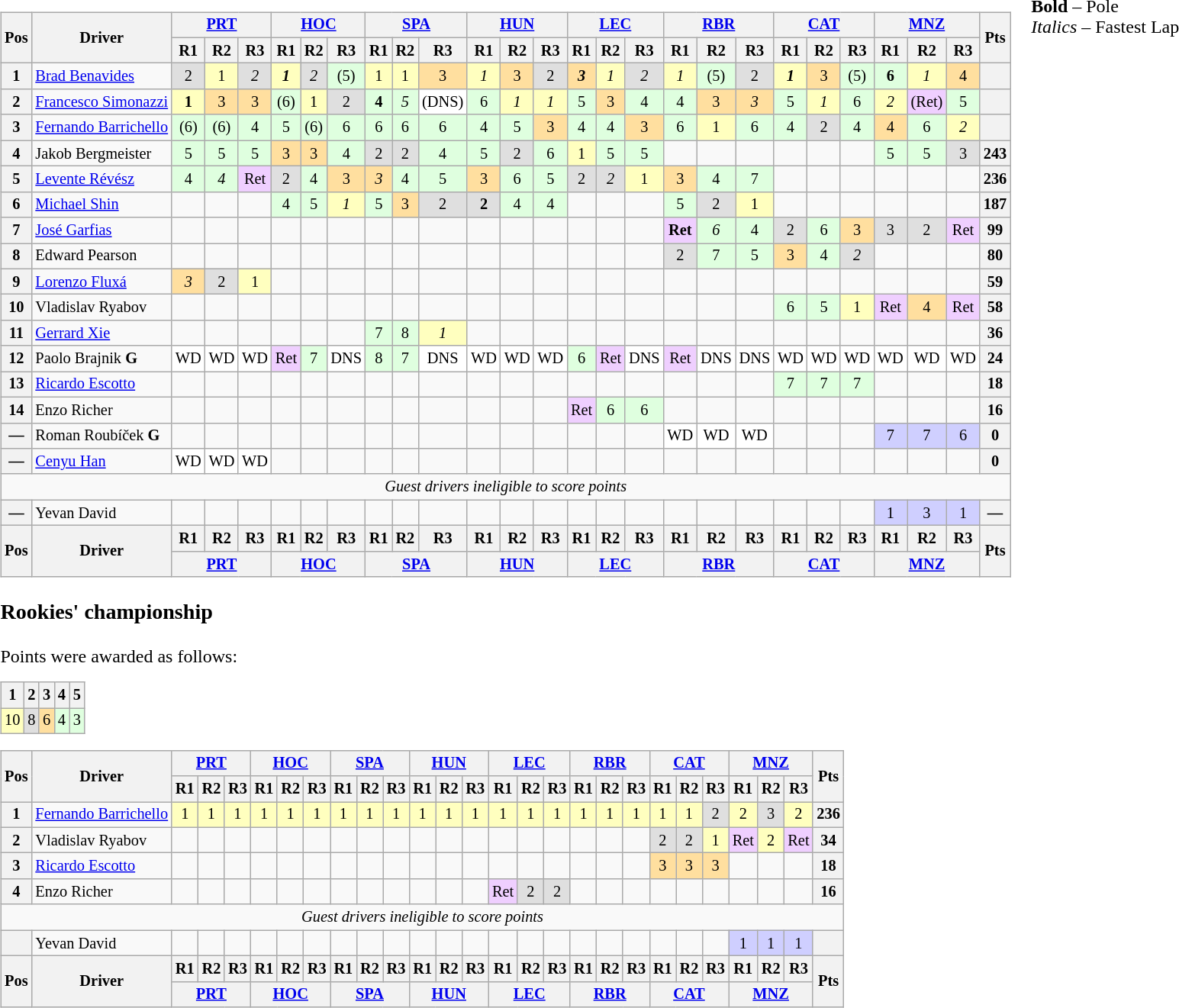<table>
<tr>
<td valign="top"><br><table class="wikitable" style="font-size: 85%; text-align:center">
<tr>
<th rowspan="2" valign="middle">Pos</th>
<th rowspan="2" valign="middle">Driver</th>
<th colspan="3"><a href='#'>PRT</a><br></th>
<th colspan="3"><a href='#'>HOC</a><br></th>
<th colspan="3"><a href='#'>SPA</a><br></th>
<th colspan="3"><a href='#'>HUN</a><br></th>
<th colspan="3"><a href='#'>LEC</a><br></th>
<th colspan="3"><a href='#'>RBR</a><br></th>
<th colspan="3"><a href='#'>CAT</a><br></th>
<th colspan="3"><a href='#'>MNZ</a><br></th>
<th rowspan="2" valign="middle">Pts</th>
</tr>
<tr>
<th>R1</th>
<th>R2</th>
<th>R3</th>
<th>R1</th>
<th>R2</th>
<th>R3</th>
<th>R1</th>
<th>R2</th>
<th>R3</th>
<th>R1</th>
<th>R2</th>
<th>R3</th>
<th>R1</th>
<th>R2</th>
<th>R3</th>
<th>R1</th>
<th>R2</th>
<th>R3</th>
<th>R1</th>
<th>R2</th>
<th>R3</th>
<th>R1</th>
<th>R2</th>
<th>R3</th>
</tr>
<tr>
<th>1</th>
<td align="left"> <a href='#'>Brad Benavides</a></td>
<td style="background:#dfdfdf;">2</td>
<td style="background:#ffffbf;">1</td>
<td style="background:#dfdfdf;"><em>2</em></td>
<td style="background:#ffffbf;"><strong><em>1</em></strong></td>
<td style="background:#dfdfdf;"><em>2</em></td>
<td style="background:#dfffdf;">(5)</td>
<td style="background:#ffffbf;">1</td>
<td style="background:#ffffbf;">1</td>
<td style="background:#ffdf9f;">3</td>
<td style="background:#ffffbf;"><em>1</em></td>
<td style="background:#ffdf9f;">3</td>
<td style="background:#dfdfdf;">2</td>
<td style="background:#ffdf9f;"><strong><em>3</em></strong></td>
<td style="background:#ffffbf;"><em>1</em></td>
<td style="background:#dfdfdf;"><em>2</em></td>
<td style="background:#ffffbf;"><em>1</em></td>
<td style="background:#dfffdf;">(5)</td>
<td style="background:#dfdfdf;">2</td>
<td style="background:#ffffbf;"><strong><em>1</em></strong></td>
<td style="background:#ffdf9f;">3</td>
<td style="background:#dfffdf;">(5)</td>
<td style="background:#dfffdf;"><strong>6</strong></td>
<td style="background:#ffffbf;"><em>1</em></td>
<td style="background:#ffdf9f;">4</td>
<th></th>
</tr>
<tr>
<th>2</th>
<td align="left" nowrap> <a href='#'>Francesco Simonazzi</a></td>
<td style="background:#ffffbf;"><strong>1</strong></td>
<td style="background:#ffdf9f;">3</td>
<td style="background:#ffdf9f;">3</td>
<td style="background:#dfffdf;">(6)</td>
<td style="background:#ffffbf;">1</td>
<td style="background:#dfdfdf;">2</td>
<td style="background:#dfffdf;"><strong>4</strong></td>
<td style="background:#dfffdf;"><em>5</em></td>
<td style="background:#FFFFFF;">(DNS)</td>
<td style="background:#dfffdf;">6</td>
<td style="background:#ffffbf;"><em>1</em></td>
<td style="background:#ffffbf;"><em>1</em></td>
<td style="background:#dfffdf;">5</td>
<td style="background:#ffdf9f;">3</td>
<td style="background:#dfffdf;">4</td>
<td style="background:#dfffdf;">4</td>
<td style="background:#ffdf9f;">3</td>
<td style="background:#ffdf9f;"><em>3</em></td>
<td style="background:#dfffdf;">5</td>
<td style="background:#ffffbf;"><em>1</em></td>
<td style="background:#dfffdf;">6</td>
<td style="background:#ffffbf;"><em>2</em></td>
<td style="background:#efcfff;">(Ret)</td>
<td style="background:#dfffdf;">5</td>
<th></th>
</tr>
<tr>
<th>3</th>
<td align="left"> <a href='#'>Fernando Barrichello</a></td>
<td style="background:#dfffdf;">(6)</td>
<td style="background:#dfffdf;">(6)</td>
<td style="background:#dfffdf;">4</td>
<td style="background:#dfffdf;">5</td>
<td style="background:#dfffdf;">(6)</td>
<td style="background:#dfffdf;">6</td>
<td style="background:#dfffdf;">6</td>
<td style="background:#dfffdf;">6</td>
<td style="background:#dfffdf;">6</td>
<td style="background:#dfffdf;">4</td>
<td style="background:#dfffdf;">5</td>
<td style="background:#ffdf9f;">3</td>
<td style="background:#dfffdf;">4</td>
<td style="background:#dfffdf;">4</td>
<td style="background:#ffdf9f;">3</td>
<td style="background:#dfffdf;">6</td>
<td style="background:#ffffbf;">1</td>
<td style="background:#dfffdf;">6</td>
<td style="background:#dfffdf;">4</td>
<td style="background:#dfdfdf;">2</td>
<td style="background:#dfffdf;">4</td>
<td style="background:#ffdf9f;">4</td>
<td style="background:#dfffdf;">6</td>
<td style="background:#ffffbf;"><em>2</em></td>
<th></th>
</tr>
<tr>
<th>4</th>
<td align="left"> Jakob Bergmeister</td>
<td style="background:#dfffdf;">5</td>
<td style="background:#dfffdf;">5</td>
<td style="background:#dfffdf;">5</td>
<td style="background:#ffdf9f;">3</td>
<td style="background:#ffdf9f;">3</td>
<td style="background:#dfffdf;">4</td>
<td style="background:#dfdfdf;">2</td>
<td style="background:#dfdfdf;">2</td>
<td style="background:#dfffdf;">4</td>
<td style="background:#dfffdf;">5</td>
<td style="background:#dfdfdf;">2</td>
<td style="background:#dfffdf;">6</td>
<td style="background:#ffffbf;">1</td>
<td style="background:#dfffdf;">5</td>
<td style="background:#dfffdf;">5</td>
<td></td>
<td></td>
<td></td>
<td></td>
<td></td>
<td></td>
<td style="background:#dfffdf;">5</td>
<td style="background:#dfffdf;">5</td>
<td style="background:#dfdfdf;">3</td>
<th>243</th>
</tr>
<tr>
<th>5</th>
<td align="left"> <a href='#'>Levente Révész</a></td>
<td style="background:#dfffdf;">4</td>
<td style="background:#dfffdf;"><em>4</em></td>
<td style="background:#efcfff;">Ret</td>
<td style="background:#dfdfdf;">2</td>
<td style="background:#dfffdf;">4</td>
<td style="background:#ffdf9f;">3</td>
<td style="background:#ffdf9f;"><em>3</em></td>
<td style="background:#dfffdf;">4</td>
<td style="background:#dfffdf;">5</td>
<td style="background:#ffdf9f;">3</td>
<td style="background:#dfffdf;">6</td>
<td style="background:#dfffdf;">5</td>
<td style="background:#dfdfdf;">2</td>
<td style="background:#dfdfdf;"><em>2</em></td>
<td style="background:#ffffbf;">1</td>
<td style="background:#ffdf9f;">3</td>
<td style="background:#dfffdf;">4</td>
<td style="background:#dfffdf;">7</td>
<td></td>
<td></td>
<td></td>
<td></td>
<td></td>
<td></td>
<th>236</th>
</tr>
<tr>
<th>6</th>
<td align="left"> <a href='#'>Michael Shin</a></td>
<td></td>
<td></td>
<td></td>
<td style="background:#dfffdf;">4</td>
<td style="background:#dfffdf;">5</td>
<td style="background:#ffffbf;"><em>1</em></td>
<td style="background:#dfffdf;">5</td>
<td style="background:#ffdf9f;">3</td>
<td style="background:#dfdfdf;">2</td>
<td style="background:#dfdfdf;"><strong>2</strong></td>
<td style="background:#dfffdf;">4</td>
<td style="background:#dfffdf;">4</td>
<td></td>
<td></td>
<td></td>
<td style="background:#dfffdf;">5</td>
<td style="background:#dfdfdf;">2</td>
<td style="background:#ffffbf;">1</td>
<td></td>
<td></td>
<td></td>
<td></td>
<td></td>
<td></td>
<th>187</th>
</tr>
<tr>
<th>7</th>
<td align="left"> <a href='#'>José Garfias</a></td>
<td></td>
<td></td>
<td></td>
<td></td>
<td></td>
<td></td>
<td></td>
<td></td>
<td></td>
<td></td>
<td></td>
<td></td>
<td></td>
<td></td>
<td></td>
<td style="background:#efcfff;"><strong>Ret</strong></td>
<td style="background:#dfffdf;"><em>6</em></td>
<td style="background:#dfffdf;">4</td>
<td style="background:#dfdfdf;">2</td>
<td style="background:#dfffdf;">6</td>
<td style="background:#ffdf9f;">3</td>
<td style="background:#dfdfdf;">3</td>
<td style="background:#dfdfdf;">2</td>
<td style="background:#efcfff;">Ret</td>
<th>99</th>
</tr>
<tr>
<th>8</th>
<td align="left"> Edward Pearson</td>
<td></td>
<td></td>
<td></td>
<td></td>
<td></td>
<td></td>
<td></td>
<td></td>
<td></td>
<td></td>
<td></td>
<td></td>
<td></td>
<td></td>
<td></td>
<td style="background:#dfdfdf;">2</td>
<td style="background:#dfffdf;">7</td>
<td style="background:#dfffdf;">5</td>
<td style="background:#ffdf9f;">3</td>
<td style="background:#dfffdf;">4</td>
<td style="background:#dfdfdf;"><em>2</em></td>
<td></td>
<td></td>
<td></td>
<th>80</th>
</tr>
<tr>
<th>9</th>
<td align="left"> <a href='#'>Lorenzo Fluxá</a></td>
<td style="background:#ffdf9f;"><em>3</em></td>
<td style="background:#dfdfdf;">2</td>
<td style="background:#ffffbf;">1</td>
<td></td>
<td></td>
<td></td>
<td></td>
<td></td>
<td></td>
<td></td>
<td></td>
<td></td>
<td></td>
<td></td>
<td></td>
<td></td>
<td></td>
<td></td>
<td></td>
<td></td>
<td></td>
<td></td>
<td></td>
<td></td>
<th>59</th>
</tr>
<tr>
<th>10</th>
<td align="left"> Vladislav Ryabov</td>
<td></td>
<td></td>
<td></td>
<td></td>
<td></td>
<td></td>
<td></td>
<td></td>
<td></td>
<td></td>
<td></td>
<td></td>
<td></td>
<td></td>
<td></td>
<td></td>
<td></td>
<td></td>
<td style="background:#dfffdf;">6</td>
<td style="background:#dfffdf;">5</td>
<td style="background:#ffffbf;">1</td>
<td style="background:#efcfff;">Ret</td>
<td style="background:#ffdf9f;">4</td>
<td style="background:#efcfff;">Ret</td>
<th>58</th>
</tr>
<tr>
<th>11</th>
<td align="left"> <a href='#'>Gerrard Xie</a></td>
<td></td>
<td></td>
<td></td>
<td></td>
<td></td>
<td></td>
<td style="background:#dfffdf;">7</td>
<td style="background:#dfffdf;">8</td>
<td style="background:#ffffbf;"><em>1</em></td>
<td></td>
<td></td>
<td></td>
<td></td>
<td></td>
<td></td>
<td></td>
<td></td>
<td></td>
<td></td>
<td></td>
<td></td>
<td></td>
<td></td>
<td></td>
<th>36</th>
</tr>
<tr>
<th>12</th>
<td align="left"> Paolo Brajnik <strong><span>G</span></strong></td>
<td style="background:#FFFFFF;">WD</td>
<td style="background:#FFFFFF;">WD</td>
<td style="background:#FFFFFF;">WD</td>
<td style="background:#efcfff;">Ret</td>
<td style="background:#dfffdf;">7</td>
<td style="background:#FFFFFF;">DNS</td>
<td style="background:#dfffdf;">8</td>
<td style="background:#dfffdf;">7</td>
<td style="background:#FFFFFF;">DNS</td>
<td style="background:#FFFFFF;">WD</td>
<td style="background:#FFFFFF;">WD</td>
<td style="background:#FFFFFF;">WD</td>
<td style="background:#dfffdf;">6</td>
<td style="background:#efcfff;">Ret</td>
<td style="background:#FFFFFF;">DNS</td>
<td style="background:#efcfff;">Ret</td>
<td style="background:#FFFFFF;">DNS</td>
<td style="background:#FFFFFF;">DNS</td>
<td style="background:#FFFFFF;">WD</td>
<td style="background:#FFFFFF;">WD</td>
<td style="background:#FFFFFF;">WD</td>
<td style="background:#FFFFFF;">WD</td>
<td style="background:#FFFFFF;">WD</td>
<td style="background:#FFFFFF;">WD</td>
<th>24</th>
</tr>
<tr>
<th>13</th>
<td align="left"> <a href='#'>Ricardo Escotto</a></td>
<td></td>
<td></td>
<td></td>
<td></td>
<td></td>
<td></td>
<td></td>
<td></td>
<td></td>
<td></td>
<td></td>
<td></td>
<td></td>
<td></td>
<td></td>
<td></td>
<td></td>
<td></td>
<td style="background:#dfffdf;">7</td>
<td style="background:#dfffdf;">7</td>
<td style="background:#dfffdf;">7</td>
<td></td>
<td></td>
<td></td>
<th>18</th>
</tr>
<tr>
<th>14</th>
<td align="left"> Enzo Richer</td>
<td></td>
<td></td>
<td></td>
<td></td>
<td></td>
<td></td>
<td></td>
<td></td>
<td></td>
<td></td>
<td></td>
<td></td>
<td style="background:#efcfff;">Ret</td>
<td style="background:#dfffdf;">6</td>
<td style="background:#dfffdf;">6</td>
<td></td>
<td></td>
<td></td>
<td></td>
<td></td>
<td></td>
<td></td>
<td></td>
<td></td>
<th>16</th>
</tr>
<tr>
<th>—</th>
<td align="left" nowrap> Roman Roubíček <strong><span>G</span></strong></td>
<td></td>
<td></td>
<td></td>
<td></td>
<td></td>
<td></td>
<td></td>
<td></td>
<td></td>
<td></td>
<td></td>
<td></td>
<td></td>
<td></td>
<td></td>
<td style="background:#FFFFFF;">WD</td>
<td style="background:#FFFFFF;">WD</td>
<td style="background:#FFFFFF;">WD</td>
<td></td>
<td></td>
<td></td>
<td style="background:#CFCFFF;">7</td>
<td style="background:#CFCFFF;">7</td>
<td style="background:#CFCFFF;">6</td>
<th>0</th>
</tr>
<tr>
<th>—</th>
<td align="left"> <a href='#'>Cenyu Han</a></td>
<td style="background:#FFFFFF;">WD</td>
<td style="background:#FFFFFF;">WD</td>
<td style="background:#FFFFFF;">WD</td>
<td></td>
<td></td>
<td></td>
<td></td>
<td></td>
<td></td>
<td></td>
<td></td>
<td></td>
<td></td>
<td></td>
<td></td>
<td></td>
<td></td>
<td></td>
<td></td>
<td></td>
<td></td>
<td></td>
<td></td>
<td></td>
<th>0</th>
</tr>
<tr>
<td colspan="27"><em>Guest drivers ineligible to score points</em></td>
</tr>
<tr>
<th>—</th>
<td align="left"> Yevan David</td>
<td></td>
<td></td>
<td></td>
<td></td>
<td></td>
<td></td>
<td></td>
<td></td>
<td></td>
<td></td>
<td></td>
<td></td>
<td></td>
<td></td>
<td></td>
<td></td>
<td></td>
<td></td>
<td></td>
<td></td>
<td></td>
<td style="background:#CFCFFF;">1</td>
<td style="background:#CFCFFF;">3</td>
<td style="background:#CFCFFF;">1</td>
<th>—</th>
</tr>
<tr>
<th rowspan="2">Pos</th>
<th rowspan="2">Driver</th>
<th>R1</th>
<th>R2</th>
<th>R3</th>
<th>R1</th>
<th>R2</th>
<th>R3</th>
<th>R1</th>
<th>R2</th>
<th>R3</th>
<th>R1</th>
<th>R2</th>
<th>R3</th>
<th>R1</th>
<th>R2</th>
<th>R3</th>
<th>R1</th>
<th>R2</th>
<th>R3</th>
<th>R1</th>
<th>R2</th>
<th>R3</th>
<th>R1</th>
<th>R2</th>
<th>R3</th>
<th rowspan="2">Pts</th>
</tr>
<tr>
<th colspan="3"><a href='#'>PRT</a><br></th>
<th colspan="3"><a href='#'>HOC</a><br></th>
<th colspan="3"><a href='#'>SPA</a><br></th>
<th colspan="3"><a href='#'>HUN</a><br></th>
<th colspan="3"><a href='#'>LEC</a><br></th>
<th colspan="3"><a href='#'>RBR</a><br></th>
<th colspan="3"><a href='#'>CAT</a><br></th>
<th colspan="3"><a href='#'>MNZ</a><br></th>
</tr>
</table>
<h3>Rookies' championship</h3>Points were awarded as follows:<table class="wikitable" style="font-size: 85%;" text-align="center">
<tr>
<th>1</th>
<th>2</th>
<th>3</th>
<th>4</th>
<th>5</th>
</tr>
<tr align="center">
<td style="background:#FFFFBF;">10</td>
<td style="background:#DFDFDF;">8</td>
<td style="background:#FFDF9F;">6</td>
<td style="background:#DFFFDF;">4</td>
<td style="background:#DFFFDF;">3</td>
</tr>
</table>
<table class="wikitable" style="font-size: 85%; text-align:center">
<tr>
<th rowspan="2" valign="middle">Pos</th>
<th rowspan="2" valign="middle">Driver</th>
<th colspan="3"><a href='#'>PRT</a><br></th>
<th colspan="3"><a href='#'>HOC</a><br></th>
<th colspan="3"><a href='#'>SPA</a><br></th>
<th colspan="3"><a href='#'>HUN</a><br></th>
<th colspan="3"><a href='#'>LEC</a><br></th>
<th colspan="3"><a href='#'>RBR</a><br></th>
<th colspan="3"><a href='#'>CAT</a><br></th>
<th colspan="3"><a href='#'>MNZ</a><br></th>
<th rowspan="2" valign="middle">Pts</th>
</tr>
<tr>
<th>R1</th>
<th>R2</th>
<th>R3</th>
<th>R1</th>
<th>R2</th>
<th>R3</th>
<th>R1</th>
<th>R2</th>
<th>R3</th>
<th>R1</th>
<th>R2</th>
<th>R3</th>
<th>R1</th>
<th>R2</th>
<th>R3</th>
<th>R1</th>
<th>R2</th>
<th>R3</th>
<th>R1</th>
<th>R2</th>
<th>R3</th>
<th>R1</th>
<th>R2</th>
<th>R3</th>
</tr>
<tr>
<th>1</th>
<td align="left"> <a href='#'>Fernando Barrichello</a></td>
<td style="background:#ffffbf;">1</td>
<td style="background:#ffffbf;">1</td>
<td style="background:#ffffbf;">1</td>
<td style="background:#ffffbf;">1</td>
<td style="background:#ffffbf;">1</td>
<td style="background:#ffffbf;">1</td>
<td style="background:#ffffbf;">1</td>
<td style="background:#ffffbf;">1</td>
<td style="background:#ffffbf;">1</td>
<td style="background:#ffffbf;">1</td>
<td style="background:#ffffbf;">1</td>
<td style="background:#ffffbf;">1</td>
<td style="background:#ffffbf;">1</td>
<td style="background:#ffffbf;">1</td>
<td style="background:#ffffbf;">1</td>
<td style="background:#ffffbf;">1</td>
<td style="background:#ffffbf;">1</td>
<td style="background:#ffffbf;">1</td>
<td style="background:#ffffbf;">1</td>
<td style="background:#ffffbf;">1</td>
<td style="background:#dfdfdf;">2</td>
<td style="background:#ffffbf;">2</td>
<td style="background:#dfdfdf;">3</td>
<td style="background:#ffffbf;">2</td>
<th>236</th>
</tr>
<tr>
<th>2</th>
<td align="left"> Vladislav Ryabov</td>
<td></td>
<td></td>
<td></td>
<td></td>
<td></td>
<td></td>
<td></td>
<td></td>
<td></td>
<td></td>
<td></td>
<td></td>
<td></td>
<td></td>
<td></td>
<td></td>
<td></td>
<td></td>
<td style="background:#dfdfdf;">2</td>
<td style="background:#dfdfdf;">2</td>
<td style="background:#ffffbf;">1</td>
<td style="background:#efcfff;">Ret</td>
<td style="background:#ffffbf;">2</td>
<td style="background:#efcfff;">Ret</td>
<th>34</th>
</tr>
<tr>
<th>3</th>
<td align="left"> <a href='#'>Ricardo Escotto</a></td>
<td></td>
<td></td>
<td></td>
<td></td>
<td></td>
<td></td>
<td></td>
<td></td>
<td></td>
<td></td>
<td></td>
<td></td>
<td></td>
<td></td>
<td></td>
<td></td>
<td></td>
<td></td>
<td style="background:#ffdf9f;">3</td>
<td style="background:#ffdf9f;">3</td>
<td style="background:#ffdf9f;">3</td>
<td></td>
<td></td>
<td></td>
<th>18</th>
</tr>
<tr>
<th>4</th>
<td align="left"> Enzo Richer</td>
<td></td>
<td></td>
<td></td>
<td></td>
<td></td>
<td></td>
<td></td>
<td></td>
<td></td>
<td></td>
<td></td>
<td></td>
<td style="background:#efcfff;">Ret</td>
<td style="background:#dfdfdf;">2</td>
<td style="background:#dfdfdf;">2</td>
<td></td>
<td></td>
<td></td>
<td></td>
<td></td>
<td></td>
<td></td>
<td></td>
<td></td>
<th>16</th>
</tr>
<tr>
<td colspan="27"><em>Guest drivers ineligible to score points</em></td>
</tr>
<tr>
<th></th>
<td align="left"> Yevan David</td>
<td></td>
<td></td>
<td></td>
<td></td>
<td></td>
<td></td>
<td></td>
<td></td>
<td></td>
<td></td>
<td></td>
<td></td>
<td></td>
<td></td>
<td></td>
<td></td>
<td></td>
<td></td>
<td></td>
<td></td>
<td></td>
<td style="background:#CFCFFF;">1</td>
<td style="background:#CFCFFF;">1</td>
<td style="background:#CFCFFF;">1</td>
<th></th>
</tr>
<tr>
<th rowspan="2">Pos</th>
<th rowspan="2">Driver</th>
<th>R1</th>
<th>R2</th>
<th>R3</th>
<th>R1</th>
<th>R2</th>
<th>R3</th>
<th>R1</th>
<th>R2</th>
<th>R3</th>
<th>R1</th>
<th>R2</th>
<th>R3</th>
<th>R1</th>
<th>R2</th>
<th>R3</th>
<th>R1</th>
<th>R2</th>
<th>R3</th>
<th>R1</th>
<th>R2</th>
<th>R3</th>
<th>R1</th>
<th>R2</th>
<th>R3</th>
<th rowspan="2">Pts</th>
</tr>
<tr>
<th colspan="3"><a href='#'>PRT</a><br></th>
<th colspan="3"><a href='#'>HOC</a><br></th>
<th colspan="3"><a href='#'>SPA</a><br></th>
<th colspan="3"><a href='#'>HUN</a><br></th>
<th colspan="3"><a href='#'>LEC</a><br></th>
<th colspan="3"><a href='#'>RBR</a><br></th>
<th colspan="3"><a href='#'>CAT</a><br></th>
<th colspan="3"><a href='#'>MNZ</a><br></th>
</tr>
</table>
</td>
<td valign="top"><br><strong>Bold</strong> – Pole<br><em>Italics</em> – Fastest Lap</td>
</tr>
</table>
